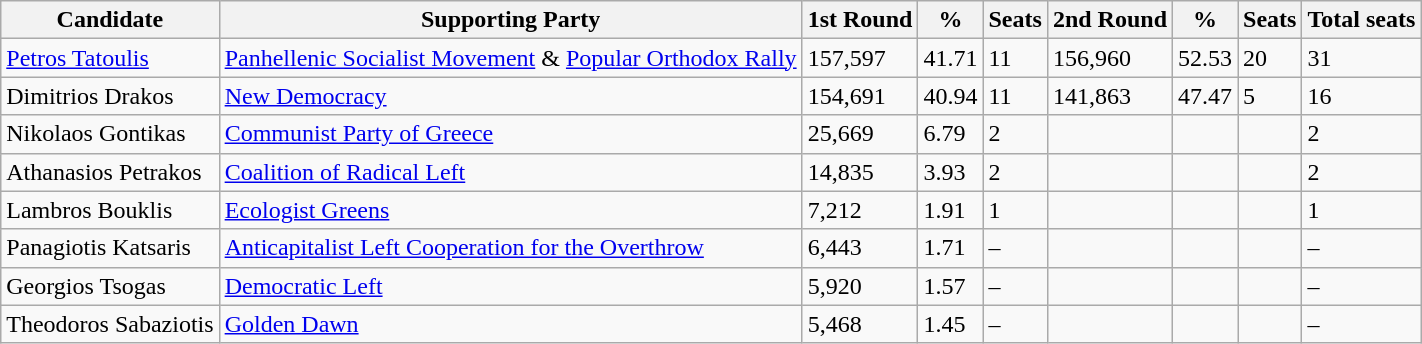<table class="wikitable sortable">
<tr>
<th>Candidate</th>
<th>Supporting Party</th>
<th>1st Round</th>
<th>%</th>
<th>Seats</th>
<th>2nd Round</th>
<th>%</th>
<th>Seats</th>
<th>Total seats</th>
</tr>
<tr>
<td><a href='#'>Petros Tatoulis</a></td>
<td><a href='#'>Panhellenic Socialist Movement</a> & <a href='#'>Popular Orthodox Rally</a></td>
<td>157,597</td>
<td>41.71</td>
<td>11</td>
<td>156,960</td>
<td>52.53</td>
<td>20</td>
<td>31</td>
</tr>
<tr>
<td>Dimitrios Drakos</td>
<td><a href='#'>New Democracy</a></td>
<td>154,691</td>
<td>40.94</td>
<td>11</td>
<td>141,863</td>
<td>47.47</td>
<td>5</td>
<td>16</td>
</tr>
<tr>
<td>Nikolaos Gontikas</td>
<td><a href='#'>Communist Party of Greece</a></td>
<td>25,669</td>
<td>6.79</td>
<td>2</td>
<td></td>
<td></td>
<td></td>
<td>2</td>
</tr>
<tr>
<td>Athanasios Petrakos</td>
<td><a href='#'>Coalition of Radical Left</a></td>
<td>14,835</td>
<td>3.93</td>
<td>2</td>
<td></td>
<td></td>
<td></td>
<td>2</td>
</tr>
<tr>
<td>Lambros Bouklis</td>
<td><a href='#'>Ecologist Greens</a></td>
<td>7,212</td>
<td>1.91</td>
<td>1</td>
<td></td>
<td></td>
<td></td>
<td>1</td>
</tr>
<tr>
<td>Panagiotis Katsaris</td>
<td><a href='#'>Anticapitalist Left Cooperation for the Overthrow</a></td>
<td>6,443</td>
<td>1.71</td>
<td>–</td>
<td></td>
<td></td>
<td></td>
<td>–</td>
</tr>
<tr>
<td>Georgios Tsogas</td>
<td><a href='#'>Democratic Left</a></td>
<td>5,920</td>
<td>1.57</td>
<td>–</td>
<td></td>
<td></td>
<td></td>
<td>–</td>
</tr>
<tr>
<td>Theodoros Sabaziotis</td>
<td><a href='#'>Golden Dawn</a></td>
<td>5,468</td>
<td>1.45</td>
<td>–</td>
<td></td>
<td></td>
<td></td>
<td>–</td>
</tr>
</table>
